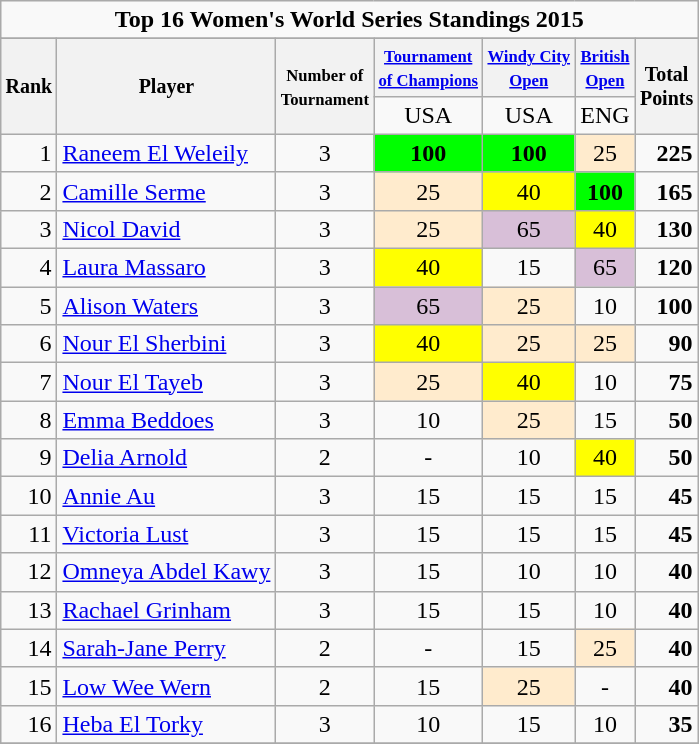<table class="wikitable">
<tr>
<td colspan=13 align="center"><strong>Top 16 Women's World Series Standings 2015</strong></td>
</tr>
<tr>
</tr>
<tr style="font-size:10pt;font-weight:bold">
<th rowspan=2 align="center">Rank</th>
<th rowspan=2 align="center">Player</th>
<th rowspan=2 align="center"><small>Number of<br>Tournament</small></th>
<th><small><a href='#'>Tournament<br>of Champions</a></small></th>
<th><small><a href='#'>Windy City<br>Open</a></small></th>
<th><small><a href='#'>British<br>Open</a></small></th>
<th rowspan=2 align="center">Total<br>Points</th>
</tr>
<tr>
<td align="center">USA </td>
<td align="center">USA </td>
<td align="center">ENG </td>
</tr>
<tr>
<td align=right>1</td>
<td> <a href='#'>Raneem El Weleily</a></td>
<td align=center>3</td>
<td align=center style="background:#00ff00"><strong>100</strong></td>
<td align=center style="background:#00ff00"><strong>100</strong></td>
<td align=center style="background:#ffebcd;">25</td>
<td align=right><strong>225</strong></td>
</tr>
<tr>
<td align=right>2</td>
<td> <a href='#'>Camille Serme</a></td>
<td align=center>3</td>
<td align=center style="background:#ffebcd;">25</td>
<td align=center style="background:yellow;">40</td>
<td align=center style="background:#00ff00"><strong>100</strong></td>
<td align=right><strong>165</strong></td>
</tr>
<tr>
<td align=right>3</td>
<td> <a href='#'>Nicol David</a></td>
<td align=center>3</td>
<td align=center style="background:#ffebcd;">25</td>
<td align=center style="background:#D8BFD8;">65</td>
<td align=center style="background:yellow;">40</td>
<td align=right><strong>130</strong></td>
</tr>
<tr>
<td align=right>4</td>
<td> <a href='#'>Laura Massaro</a></td>
<td align=center>3</td>
<td align=center style="background:yellow;">40</td>
<td align=center>15</td>
<td align=center style="background:#D8BFD8;">65</td>
<td align=right><strong>120</strong></td>
</tr>
<tr>
<td align=right>5</td>
<td> <a href='#'>Alison Waters</a></td>
<td align=center>3</td>
<td align=center style="background:#D8BFD8;">65</td>
<td align=center style="background:#ffebcd;">25</td>
<td align=center>10</td>
<td align=right><strong>100</strong></td>
</tr>
<tr>
<td align=right>6</td>
<td> <a href='#'>Nour El Sherbini</a></td>
<td align=center>3</td>
<td align=center style="background:yellow;">40</td>
<td align=center style="background:#ffebcd;">25</td>
<td align=center style="background:#ffebcd;">25</td>
<td align=right><strong>90</strong></td>
</tr>
<tr>
<td align=right>7</td>
<td> <a href='#'>Nour El Tayeb</a></td>
<td align=center>3</td>
<td align=center style="background:#ffebcd;">25</td>
<td align=center style="background:yellow;">40</td>
<td align=center>10</td>
<td align=right><strong>75</strong></td>
</tr>
<tr>
<td align=right>8</td>
<td> <a href='#'>Emma Beddoes</a></td>
<td align=center>3</td>
<td align=center>10</td>
<td align=center style="background:#ffebcd;">25</td>
<td align=center>15</td>
<td align=right><strong>50</strong></td>
</tr>
<tr>
<td align=right>9</td>
<td> <a href='#'>Delia Arnold</a></td>
<td align=center>2</td>
<td align=center>-</td>
<td align=center>10</td>
<td align=center style="background:yellow;">40</td>
<td align=right><strong>50</strong></td>
</tr>
<tr>
<td align=right>10</td>
<td> <a href='#'>Annie Au</a></td>
<td align=center>3</td>
<td align=center>15</td>
<td align=center>15</td>
<td align=center>15</td>
<td align=right><strong>45</strong></td>
</tr>
<tr>
<td align=right>11</td>
<td> <a href='#'>Victoria Lust</a></td>
<td align=center>3</td>
<td align=center>15</td>
<td align=center>15</td>
<td align=center>15</td>
<td align=right><strong>45</strong></td>
</tr>
<tr>
<td align=right>12</td>
<td> <a href='#'>Omneya Abdel Kawy</a></td>
<td align=center>3</td>
<td align=center>15</td>
<td align=center>10</td>
<td align=center>10</td>
<td align=right><strong>40</strong></td>
</tr>
<tr>
<td align=right>13</td>
<td> <a href='#'>Rachael Grinham</a></td>
<td align=center>3</td>
<td align=center>15</td>
<td align=center>15</td>
<td align=center>10</td>
<td align=right><strong>40</strong></td>
</tr>
<tr>
<td align=right>14</td>
<td> <a href='#'>Sarah-Jane Perry</a></td>
<td align=center>2</td>
<td align=center>-</td>
<td align=center>15</td>
<td align=center style="background:#ffebcd;">25</td>
<td align=right><strong>40</strong></td>
</tr>
<tr>
<td align=right>15</td>
<td> <a href='#'>Low Wee Wern</a></td>
<td align=center>2</td>
<td align=center>15</td>
<td align=center style="background:#ffebcd;">25</td>
<td align=center>-</td>
<td align=right><strong>40</strong></td>
</tr>
<tr>
<td align=right>16</td>
<td> <a href='#'>Heba El Torky</a></td>
<td align=center>3</td>
<td align=center>10</td>
<td align=center>15</td>
<td align=center>10</td>
<td align=right><strong>35</strong></td>
</tr>
<tr>
</tr>
</table>
